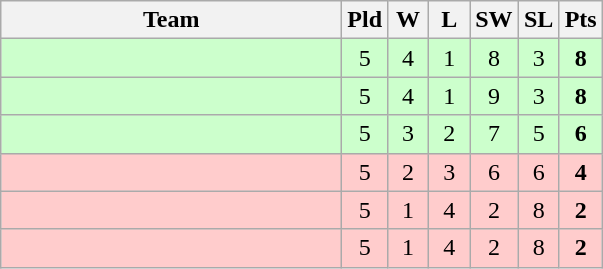<table class=wikitable style="text-align:center">
<tr>
<th width=220>Team</th>
<th width=20>Pld</th>
<th width=20>W</th>
<th width=20>L</th>
<th width=20>SW</th>
<th width=20>SL</th>
<th width=20>Pts</th>
</tr>
<tr bgcolor=ccffcc>
<td align=left></td>
<td>5</td>
<td>4</td>
<td>1</td>
<td>8</td>
<td>3</td>
<td><strong>8</strong></td>
</tr>
<tr bgcolor=ccffcc>
<td align=left></td>
<td>5</td>
<td>4</td>
<td>1</td>
<td>9</td>
<td>3</td>
<td><strong>8</strong></td>
</tr>
<tr bgcolor=ccffcc>
<td align=left></td>
<td>5</td>
<td>3</td>
<td>2</td>
<td>7</td>
<td>5</td>
<td><strong>6</strong></td>
</tr>
<tr bgcolor=ffcccc>
<td align=left></td>
<td>5</td>
<td>2</td>
<td>3</td>
<td>6</td>
<td>6</td>
<td><strong>4</strong></td>
</tr>
<tr bgcolor=ffcccc>
<td align=left></td>
<td>5</td>
<td>1</td>
<td>4</td>
<td>2</td>
<td>8</td>
<td><strong>2</strong></td>
</tr>
<tr bgcolor=ffcccc>
<td align=left></td>
<td>5</td>
<td>1</td>
<td>4</td>
<td>2</td>
<td>8</td>
<td><strong>2</strong></td>
</tr>
</table>
